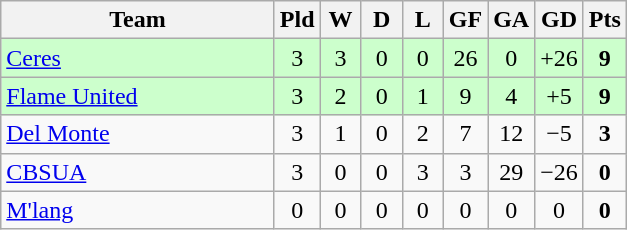<table class="wikitable" style="text-align: center;">
<tr>
<th width="175">Team</th>
<th width="20">Pld</th>
<th width="20">W</th>
<th width="20">D</th>
<th width="20">L</th>
<th width="20">GF</th>
<th width="20">GA</th>
<th width="20">GD</th>
<th width="20">Pts</th>
</tr>
<tr bgcolor=#ccffcc>
<td style="text-align:left;"><a href='#'>Ceres</a></td>
<td>3</td>
<td>3</td>
<td>0</td>
<td>0</td>
<td>26</td>
<td>0</td>
<td>+26</td>
<td><strong>9</strong></td>
</tr>
<tr bgcolor=#ccffcc>
<td style="text-align:left;"><a href='#'>Flame United</a></td>
<td>3</td>
<td>2</td>
<td>0</td>
<td>1</td>
<td>9</td>
<td>4</td>
<td>+5</td>
<td><strong>9</strong></td>
</tr>
<tr>
<td style="text-align:left;"><a href='#'>Del Monte</a></td>
<td>3</td>
<td>1</td>
<td>0</td>
<td>2</td>
<td>7</td>
<td>12</td>
<td>−5</td>
<td><strong>3</strong></td>
</tr>
<tr>
<td style="text-align:left;"><a href='#'>CBSUA</a></td>
<td>3</td>
<td>0</td>
<td>0</td>
<td>3</td>
<td>3</td>
<td>29</td>
<td>−26</td>
<td><strong>0</strong></td>
</tr>
<tr>
<td style="text-align:left;"><a href='#'>M'lang</a></td>
<td>0</td>
<td>0</td>
<td>0</td>
<td>0</td>
<td>0</td>
<td>0</td>
<td>0</td>
<td><strong>0</strong></td>
</tr>
</table>
